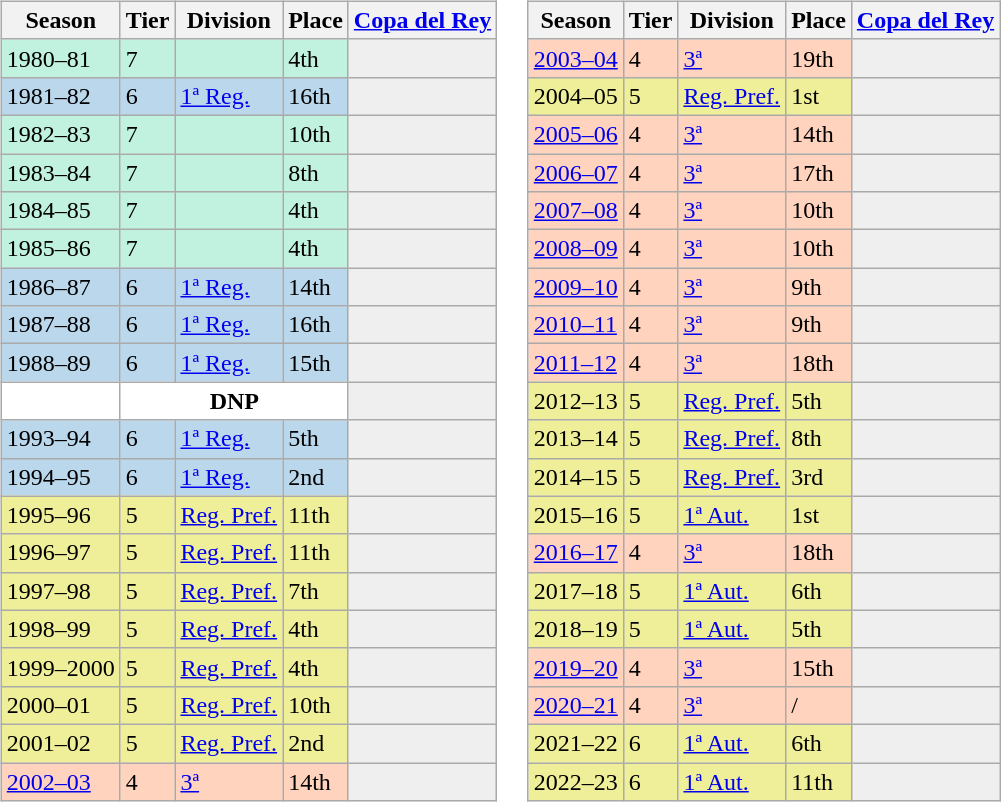<table>
<tr>
<td valign="top" width=0%><br><table class="wikitable">
<tr style="background:#f0f6fa;">
<th>Season</th>
<th>Tier</th>
<th>Division</th>
<th>Place</th>
<th><a href='#'>Copa del Rey</a></th>
</tr>
<tr>
<td style="background:#C0F2DF;">1980–81</td>
<td style="background:#C0F2DF;">7</td>
<td style="background:#C0F2DF;"></td>
<td style="background:#C0F2DF;">4th</td>
<th style="background:#efefef;"></th>
</tr>
<tr>
<td style="background:#BBD7EC;">1981–82</td>
<td style="background:#BBD7EC;">6</td>
<td style="background:#BBD7EC;"><a href='#'>1ª Reg.</a></td>
<td style="background:#BBD7EC;">16th</td>
<th style="background:#efefef;"></th>
</tr>
<tr>
<td style="background:#C0F2DF;">1982–83</td>
<td style="background:#C0F2DF;">7</td>
<td style="background:#C0F2DF;"></td>
<td style="background:#C0F2DF;">10th</td>
<th style="background:#efefef;"></th>
</tr>
<tr>
<td style="background:#C0F2DF;">1983–84</td>
<td style="background:#C0F2DF;">7</td>
<td style="background:#C0F2DF;"></td>
<td style="background:#C0F2DF;">8th</td>
<th style="background:#efefef;"></th>
</tr>
<tr>
<td style="background:#C0F2DF;">1984–85</td>
<td style="background:#C0F2DF;">7</td>
<td style="background:#C0F2DF;"></td>
<td style="background:#C0F2DF;">4th</td>
<th style="background:#efefef;"></th>
</tr>
<tr>
<td style="background:#C0F2DF;">1985–86</td>
<td style="background:#C0F2DF;">7</td>
<td style="background:#C0F2DF;"></td>
<td style="background:#C0F2DF;">4th</td>
<th style="background:#efefef;"></th>
</tr>
<tr>
<td style="background:#BBD7EC;">1986–87</td>
<td style="background:#BBD7EC;">6</td>
<td style="background:#BBD7EC;"><a href='#'>1ª Reg.</a></td>
<td style="background:#BBD7EC;">14th</td>
<th style="background:#efefef;"></th>
</tr>
<tr>
<td style="background:#BBD7EC;">1987–88</td>
<td style="background:#BBD7EC;">6</td>
<td style="background:#BBD7EC;"><a href='#'>1ª Reg.</a></td>
<td style="background:#BBD7EC;">16th</td>
<th style="background:#efefef;"></th>
</tr>
<tr>
<td style="background:#BBD7EC;">1988–89</td>
<td style="background:#BBD7EC;">6</td>
<td style="background:#BBD7EC;"><a href='#'>1ª Reg.</a></td>
<td style="background:#BBD7EC;">15th</td>
<th style="background:#efefef;"></th>
</tr>
<tr>
<td style="background:#FFFFFF;"></td>
<th style="background:#FFFFFF;" colspan="3">DNP</th>
<th style="background:#efefef;"></th>
</tr>
<tr>
<td style="background:#BBD7EC;">1993–94</td>
<td style="background:#BBD7EC;">6</td>
<td style="background:#BBD7EC;"><a href='#'>1ª Reg.</a></td>
<td style="background:#BBD7EC;">5th</td>
<th style="background:#efefef;"></th>
</tr>
<tr>
<td style="background:#BBD7EC;">1994–95</td>
<td style="background:#BBD7EC;">6</td>
<td style="background:#BBD7EC;"><a href='#'>1ª Reg.</a></td>
<td style="background:#BBD7EC;">2nd</td>
<th style="background:#efefef;"></th>
</tr>
<tr>
<td style="background:#EFEF99;">1995–96</td>
<td style="background:#EFEF99;">5</td>
<td style="background:#EFEF99;"><a href='#'>Reg. Pref.</a></td>
<td style="background:#EFEF99;">11th</td>
<th style="background:#efefef;"></th>
</tr>
<tr>
<td style="background:#EFEF99;">1996–97</td>
<td style="background:#EFEF99;">5</td>
<td style="background:#EFEF99;"><a href='#'>Reg. Pref.</a></td>
<td style="background:#EFEF99;">11th</td>
<th style="background:#efefef;"></th>
</tr>
<tr>
<td style="background:#EFEF99;">1997–98</td>
<td style="background:#EFEF99;">5</td>
<td style="background:#EFEF99;"><a href='#'>Reg. Pref.</a></td>
<td style="background:#EFEF99;">7th</td>
<th style="background:#efefef;"></th>
</tr>
<tr>
<td style="background:#EFEF99;">1998–99</td>
<td style="background:#EFEF99;">5</td>
<td style="background:#EFEF99;"><a href='#'>Reg. Pref.</a></td>
<td style="background:#EFEF99;">4th</td>
<th style="background:#efefef;"></th>
</tr>
<tr>
<td style="background:#EFEF99;">1999–2000</td>
<td style="background:#EFEF99;">5</td>
<td style="background:#EFEF99;"><a href='#'>Reg. Pref.</a></td>
<td style="background:#EFEF99;">4th</td>
<th style="background:#efefef;"></th>
</tr>
<tr>
<td style="background:#EFEF99;">2000–01</td>
<td style="background:#EFEF99;">5</td>
<td style="background:#EFEF99;"><a href='#'>Reg. Pref.</a></td>
<td style="background:#EFEF99;">10th</td>
<th style="background:#efefef;"></th>
</tr>
<tr>
<td style="background:#EFEF99;">2001–02</td>
<td style="background:#EFEF99;">5</td>
<td style="background:#EFEF99;"><a href='#'>Reg. Pref.</a></td>
<td style="background:#EFEF99;">2nd</td>
<th style="background:#efefef;"></th>
</tr>
<tr>
<td style="background:#FFD3BD;"><a href='#'>2002–03</a></td>
<td style="background:#FFD3BD;">4</td>
<td style="background:#FFD3BD;"><a href='#'>3ª</a></td>
<td style="background:#FFD3BD;">14th</td>
<th style="background:#efefef;"></th>
</tr>
</table>
</td>
<td valign="top" width=0%><br><table class="wikitable">
<tr style="background:#f0f6fa;">
<th>Season</th>
<th>Tier</th>
<th>Division</th>
<th>Place</th>
<th><a href='#'>Copa del Rey</a></th>
</tr>
<tr>
<td style="background:#FFD3BD;"><a href='#'>2003–04</a></td>
<td style="background:#FFD3BD;">4</td>
<td style="background:#FFD3BD;"><a href='#'>3ª</a></td>
<td style="background:#FFD3BD;">19th</td>
<th style="background:#efefef;"></th>
</tr>
<tr>
<td style="background:#EFEF99;">2004–05</td>
<td style="background:#EFEF99;">5</td>
<td style="background:#EFEF99;"><a href='#'>Reg. Pref.</a></td>
<td style="background:#EFEF99;">1st</td>
<th style="background:#efefef;"></th>
</tr>
<tr>
<td style="background:#FFD3BD;"><a href='#'>2005–06</a></td>
<td style="background:#FFD3BD;">4</td>
<td style="background:#FFD3BD;"><a href='#'>3ª</a></td>
<td style="background:#FFD3BD;">14th</td>
<th style="background:#efefef;"></th>
</tr>
<tr>
<td style="background:#FFD3BD;"><a href='#'>2006–07</a></td>
<td style="background:#FFD3BD;">4</td>
<td style="background:#FFD3BD;"><a href='#'>3ª</a></td>
<td style="background:#FFD3BD;">17th</td>
<th style="background:#efefef;"></th>
</tr>
<tr>
<td style="background:#FFD3BD;"><a href='#'>2007–08</a></td>
<td style="background:#FFD3BD;">4</td>
<td style="background:#FFD3BD;"><a href='#'>3ª</a></td>
<td style="background:#FFD3BD;">10th</td>
<th style="background:#efefef;"></th>
</tr>
<tr>
<td style="background:#FFD3BD;"><a href='#'>2008–09</a></td>
<td style="background:#FFD3BD;">4</td>
<td style="background:#FFD3BD;"><a href='#'>3ª</a></td>
<td style="background:#FFD3BD;">10th</td>
<td style="background:#efefef;"></td>
</tr>
<tr>
<td style="background:#FFD3BD;"><a href='#'>2009–10</a></td>
<td style="background:#FFD3BD;">4</td>
<td style="background:#FFD3BD;"><a href='#'>3ª</a></td>
<td style="background:#FFD3BD;">9th</td>
<td style="background:#efefef;"></td>
</tr>
<tr>
<td style="background:#FFD3BD;"><a href='#'>2010–11</a></td>
<td style="background:#FFD3BD;">4</td>
<td style="background:#FFD3BD;"><a href='#'>3ª</a></td>
<td style="background:#FFD3BD;">9th</td>
<td style="background:#efefef;"></td>
</tr>
<tr>
<td style="background:#FFD3BD;"><a href='#'>2011–12</a></td>
<td style="background:#FFD3BD;">4</td>
<td style="background:#FFD3BD;"><a href='#'>3ª</a></td>
<td style="background:#FFD3BD;">18th</td>
<td style="background:#efefef;"></td>
</tr>
<tr>
<td style="background:#EFEF99;">2012–13</td>
<td style="background:#EFEF99;">5</td>
<td style="background:#EFEF99;"><a href='#'>Reg. Pref.</a></td>
<td style="background:#EFEF99;">5th</td>
<th style="background:#efefef;"></th>
</tr>
<tr>
<td style="background:#EFEF99;">2013–14</td>
<td style="background:#EFEF99;">5</td>
<td style="background:#EFEF99;"><a href='#'>Reg. Pref.</a></td>
<td style="background:#EFEF99;">8th</td>
<th style="background:#efefef;"></th>
</tr>
<tr>
<td style="background:#EFEF99;">2014–15</td>
<td style="background:#EFEF99;">5</td>
<td style="background:#EFEF99;"><a href='#'>Reg. Pref.</a></td>
<td style="background:#EFEF99;">3rd</td>
<th style="background:#efefef;"></th>
</tr>
<tr>
<td style="background:#EFEF99;">2015–16</td>
<td style="background:#EFEF99;">5</td>
<td style="background:#EFEF99;"><a href='#'>1ª Aut.</a></td>
<td style="background:#EFEF99;">1st</td>
<th style="background:#efefef;"></th>
</tr>
<tr>
<td style="background:#FFD3BD;"><a href='#'>2016–17</a></td>
<td style="background:#FFD3BD;">4</td>
<td style="background:#FFD3BD;"><a href='#'>3ª</a></td>
<td style="background:#FFD3BD;">18th</td>
<td style="background:#efefef;"></td>
</tr>
<tr>
<td style="background:#EFEF99;">2017–18</td>
<td style="background:#EFEF99;">5</td>
<td style="background:#EFEF99;"><a href='#'>1ª Aut.</a></td>
<td style="background:#EFEF99;">6th</td>
<th style="background:#efefef;"></th>
</tr>
<tr>
<td style="background:#EFEF99;">2018–19</td>
<td style="background:#EFEF99;">5</td>
<td style="background:#EFEF99;"><a href='#'>1ª Aut.</a></td>
<td style="background:#EFEF99;">5th</td>
<th style="background:#efefef;"></th>
</tr>
<tr>
<td style="background:#FFD3BD;"><a href='#'>2019–20</a></td>
<td style="background:#FFD3BD;">4</td>
<td style="background:#FFD3BD;"><a href='#'>3ª</a></td>
<td style="background:#FFD3BD;">15th</td>
<td style="background:#efefef;"></td>
</tr>
<tr>
<td style="background:#FFD3BD;"><a href='#'>2020–21</a></td>
<td style="background:#FFD3BD;">4</td>
<td style="background:#FFD3BD;"><a href='#'>3ª</a></td>
<td style="background:#FFD3BD;"> / </td>
<td style="background:#efefef;"></td>
</tr>
<tr>
<td style="background:#EFEF99;">2021–22</td>
<td style="background:#EFEF99;">6</td>
<td style="background:#EFEF99;"><a href='#'>1ª Aut.</a></td>
<td style="background:#EFEF99;">6th</td>
<th style="background:#efefef;"></th>
</tr>
<tr>
<td style="background:#EFEF99;">2022–23</td>
<td style="background:#EFEF99;">6</td>
<td style="background:#EFEF99;"><a href='#'>1ª Aut.</a></td>
<td style="background:#EFEF99;">11th</td>
<th style="background:#efefef;"></th>
</tr>
</table>
</td>
</tr>
</table>
